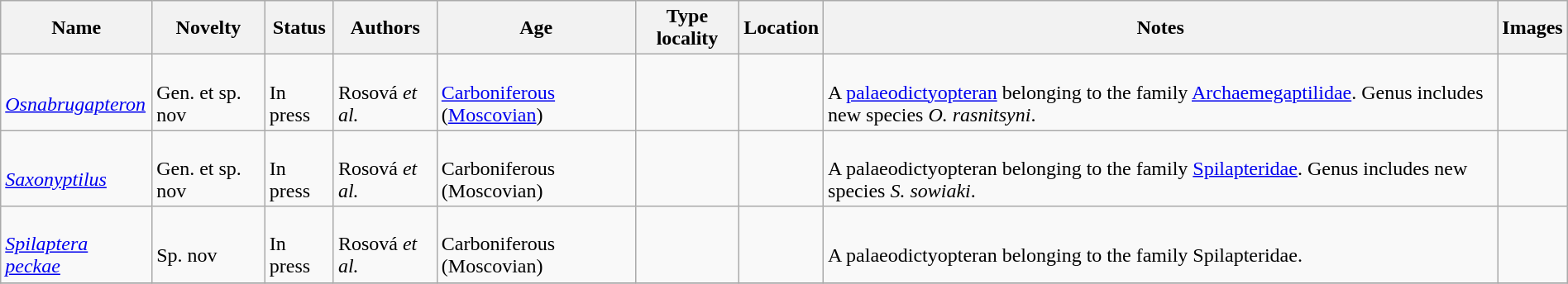<table class="wikitable sortable" align="center" width="100%">
<tr>
<th>Name</th>
<th>Novelty</th>
<th>Status</th>
<th>Authors</th>
<th>Age</th>
<th>Type locality</th>
<th>Location</th>
<th>Notes</th>
<th>Images</th>
</tr>
<tr>
<td><br><em><a href='#'>Osnabrugapteron</a></em></td>
<td><br>Gen. et sp. nov</td>
<td><br>In press</td>
<td><br>Rosová <em>et al.</em></td>
<td><br><a href='#'>Carboniferous</a> (<a href='#'>Moscovian</a>)</td>
<td></td>
<td><br></td>
<td><br>A <a href='#'>palaeodictyopteran</a> belonging to the family <a href='#'>Archaemegaptilidae</a>. Genus includes new species <em>O. rasnitsyni</em>.</td>
<td></td>
</tr>
<tr>
<td><br><em><a href='#'>Saxonyptilus</a></em></td>
<td><br>Gen. et sp. nov</td>
<td><br>In press</td>
<td><br>Rosová <em>et al.</em></td>
<td><br>Carboniferous (Moscovian)</td>
<td></td>
<td><br></td>
<td><br>A palaeodictyopteran belonging to the family <a href='#'>Spilapteridae</a>. Genus includes new species <em>S. sowiaki</em>.</td>
<td></td>
</tr>
<tr>
<td><br><em><a href='#'>Spilaptera peckae</a></em></td>
<td><br>Sp. nov</td>
<td><br>In press</td>
<td><br>Rosová <em>et al.</em></td>
<td><br>Carboniferous (Moscovian)</td>
<td></td>
<td><br></td>
<td><br>A palaeodictyopteran belonging to the family Spilapteridae.</td>
<td></td>
</tr>
<tr>
</tr>
</table>
